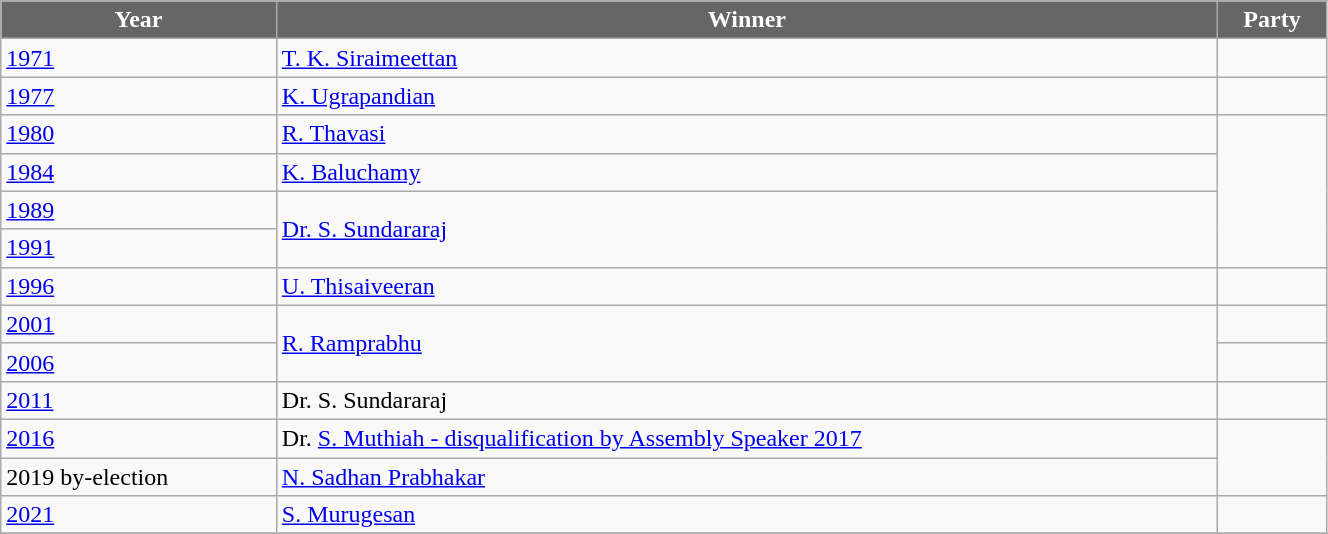<table class="wikitable" width="70%">
<tr>
<th style="background-color:#666666; color:white">Year</th>
<th style="background-color:#666666; color:white">Winner</th>
<th style="background-color:#666666; color:white" colspan="2">Party</th>
</tr>
<tr>
<td><a href='#'>1971</a></td>
<td><a href='#'>T. K. Siraimeettan</a></td>
<td></td>
</tr>
<tr>
<td><a href='#'>1977</a></td>
<td><a href='#'>K. Ugrapandian</a></td>
<td></td>
</tr>
<tr>
<td><a href='#'>1980</a></td>
<td><a href='#'>R. Thavasi</a></td>
</tr>
<tr>
<td><a href='#'>1984</a></td>
<td><a href='#'>K. Baluchamy</a></td>
</tr>
<tr>
<td><a href='#'>1989</a></td>
<td rowspan=2><a href='#'>Dr. S. Sundararaj</a></td>
</tr>
<tr>
<td><a href='#'>1991</a></td>
</tr>
<tr>
<td><a href='#'>1996</a></td>
<td><a href='#'>U. Thisaiveeran</a></td>
<td></td>
</tr>
<tr>
<td><a href='#'>2001</a></td>
<td rowspan=2><a href='#'>R. Ramprabhu</a></td>
<td></td>
</tr>
<tr>
<td><a href='#'>2006</a></td>
<td></td>
</tr>
<tr>
<td><a href='#'>2011</a></td>
<td>Dr. S. Sundararaj</td>
<td></td>
</tr>
<tr>
<td><a href='#'>2016</a></td>
<td>Dr. <a href='#'>S. Muthiah - disqualification by Assembly Speaker 2017</a></td>
</tr>
<tr>
<td>2019 by-election</td>
<td><a href='#'>N. Sadhan Prabhakar</a></td>
</tr>
<tr>
<td><a href='#'>2021</a></td>
<td><a href='#'>S. Murugesan</a></td>
<td></td>
</tr>
<tr>
</tr>
</table>
